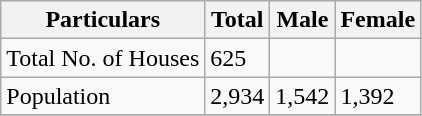<table class="wikitable sortable">
<tr>
<th>Particulars</th>
<th>Total</th>
<th>Male</th>
<th>Female</th>
</tr>
<tr>
<td>Total No. of Houses</td>
<td>625</td>
<td></td>
<td></td>
</tr>
<tr>
<td>Population</td>
<td>2,934</td>
<td>1,542</td>
<td>1,392</td>
</tr>
<tr>
</tr>
</table>
